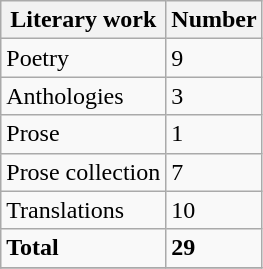<table class="wikitable">
<tr>
<th>Literary work</th>
<th>Number</th>
</tr>
<tr>
<td>Poetry</td>
<td>9</td>
</tr>
<tr>
<td>Anthologies</td>
<td>3</td>
</tr>
<tr>
<td>Prose</td>
<td>1</td>
</tr>
<tr>
<td>Prose collection</td>
<td>7</td>
</tr>
<tr>
<td>Translations</td>
<td>10</td>
</tr>
<tr>
<td><strong>Total</strong></td>
<td><strong>29</strong></td>
</tr>
<tr>
</tr>
</table>
